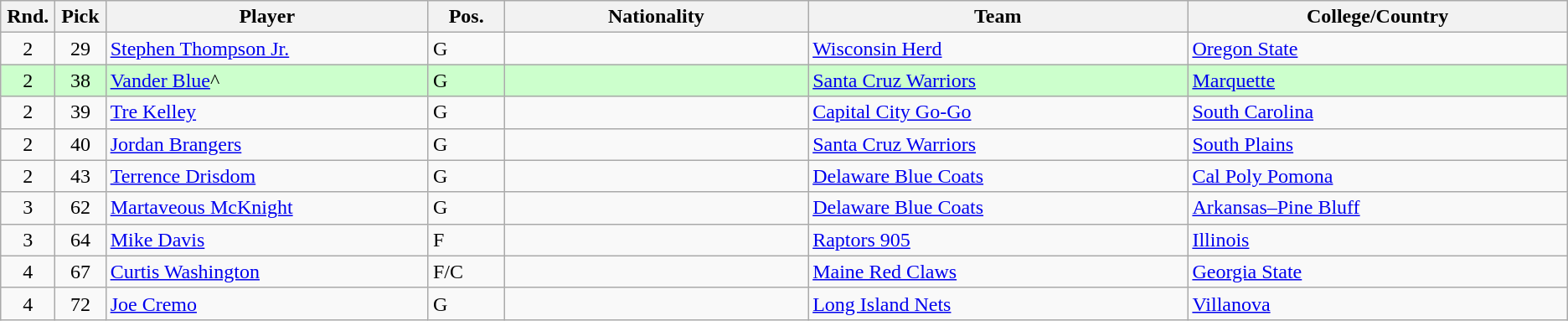<table class="wikitable sortable">
<tr>
<th width="1%">Rnd.</th>
<th width="1%">Pick</th>
<th width="17%">Player</th>
<th width="4%">Pos.</th>
<th width="16%">Nationality</th>
<th width="20%" class="unsortable">Team</th>
<th width="20%">College/Country</th>
</tr>
<tr>
<td align="center">2</td>
<td align="center">29</td>
<td><a href='#'>Stephen Thompson Jr.</a></td>
<td>G</td>
<td></td>
<td><a href='#'>Wisconsin Herd</a></td>
<td><a href='#'>Oregon State</a></td>
</tr>
<tr style="background-color:#CCFFCC; width:6em">
<td align="center">2</td>
<td align="center">38</td>
<td><a href='#'>Vander Blue</a>^</td>
<td>G</td>
<td></td>
<td><a href='#'>Santa Cruz Warriors</a></td>
<td><a href='#'>Marquette</a></td>
</tr>
<tr>
<td align="center">2</td>
<td align="center">39</td>
<td><a href='#'>Tre Kelley</a></td>
<td>G</td>
<td></td>
<td><a href='#'>Capital City Go-Go</a></td>
<td><a href='#'>South Carolina</a></td>
</tr>
<tr>
<td align="center">2</td>
<td align="center">40</td>
<td><a href='#'>Jordan Brangers</a></td>
<td>G</td>
<td></td>
<td><a href='#'>Santa Cruz Warriors</a></td>
<td><a href='#'>South Plains</a></td>
</tr>
<tr>
<td align="center">2</td>
<td align="center">43</td>
<td><a href='#'>Terrence Drisdom</a></td>
<td>G</td>
<td></td>
<td><a href='#'>Delaware Blue Coats</a></td>
<td><a href='#'>Cal Poly Pomona</a></td>
</tr>
<tr>
<td align="center">3</td>
<td align="center">62</td>
<td><a href='#'>Martaveous McKnight</a></td>
<td>G</td>
<td></td>
<td><a href='#'>Delaware Blue Coats</a></td>
<td><a href='#'>Arkansas–Pine Bluff</a></td>
</tr>
<tr>
<td align="center">3</td>
<td align="center">64</td>
<td><a href='#'>Mike Davis</a></td>
<td>F</td>
<td></td>
<td><a href='#'>Raptors 905</a></td>
<td><a href='#'>Illinois</a></td>
</tr>
<tr>
<td align="center">4</td>
<td align="center">67</td>
<td><a href='#'>Curtis Washington</a></td>
<td>F/C</td>
<td></td>
<td><a href='#'>Maine Red Claws</a></td>
<td><a href='#'>Georgia State</a></td>
</tr>
<tr>
<td align="center">4</td>
<td align="center">72</td>
<td><a href='#'>Joe Cremo</a></td>
<td>G</td>
<td></td>
<td><a href='#'>Long Island Nets</a></td>
<td><a href='#'>Villanova</a></td>
</tr>
</table>
